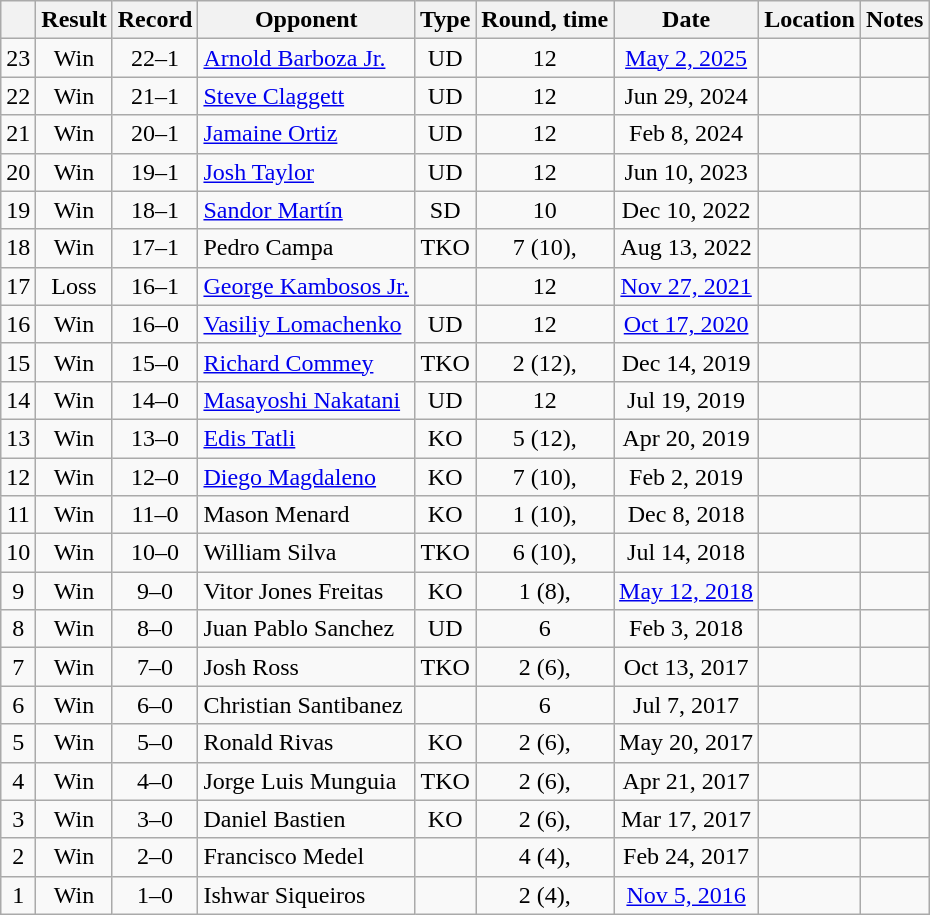<table class=wikitable style=text-align:center>
<tr>
<th></th>
<th>Result</th>
<th>Record</th>
<th>Opponent</th>
<th>Type</th>
<th>Round, time</th>
<th>Date</th>
<th>Location</th>
<th>Notes</th>
</tr>
<tr>
<td>23</td>
<td>Win</td>
<td>22–1</td>
<td style="text-align:left;"><a href='#'>Arnold Barboza Jr.</a></td>
<td>UD</td>
<td>12</td>
<td><a href='#'>May 2, 2025</a></td>
<td style="text-align:left;"></td>
<td style="text-align:left;"></td>
</tr>
<tr>
<td>22</td>
<td>Win</td>
<td>21–1</td>
<td style="text-align:left;"><a href='#'>Steve Claggett</a></td>
<td>UD</td>
<td>12</td>
<td>Jun 29, 2024</td>
<td style="text-align:left;"></td>
<td style="text-align:left;"></td>
</tr>
<tr>
<td>21</td>
<td>Win</td>
<td>20–1</td>
<td style="text-align:left;"><a href='#'>Jamaine Ortiz</a></td>
<td>UD</td>
<td>12</td>
<td>Feb 8, 2024</td>
<td style="text-align:left;"></td>
<td style="text-align:left;"></td>
</tr>
<tr>
<td>20</td>
<td>Win</td>
<td>19–1</td>
<td style="text-align:left;"><a href='#'>Josh Taylor</a></td>
<td>UD</td>
<td>12</td>
<td>Jun 10, 2023</td>
<td style="text-align:left;"></td>
<td style="text-align:left;"></td>
</tr>
<tr>
<td>19</td>
<td>Win</td>
<td>18–1</td>
<td style="text-align:left;"><a href='#'>Sandor Martín</a></td>
<td>SD</td>
<td>10</td>
<td>Dec 10, 2022</td>
<td style="text-align:left;"></td>
<td style="text-align:left;"></td>
</tr>
<tr>
<td>18</td>
<td>Win</td>
<td>17–1</td>
<td style="text-align:left;">Pedro Campa</td>
<td>TKO</td>
<td>7 (10), </td>
<td>Aug 13, 2022</td>
<td style="text-align:left;"></td>
<td style="text-align:left;"></td>
</tr>
<tr>
<td>17</td>
<td>Loss</td>
<td>16–1</td>
<td style="text-align:left;"><a href='#'>George Kambosos Jr.</a></td>
<td></td>
<td>12</td>
<td><a href='#'>Nov 27, 2021</a></td>
<td style="text-align:left;"></td>
<td style="text-align:left;"></td>
</tr>
<tr>
<td>16</td>
<td>Win</td>
<td>16–0</td>
<td style="text-align:left;"><a href='#'>Vasiliy Lomachenko</a></td>
<td>UD</td>
<td>12</td>
<td><a href='#'>Oct 17, 2020</a></td>
<td style="text-align:left;"></td>
<td style="text-align:left;"></td>
</tr>
<tr>
<td>15</td>
<td>Win</td>
<td>15–0</td>
<td style="text-align:left;"><a href='#'>Richard Commey</a></td>
<td>TKO</td>
<td>2 (12), </td>
<td>Dec 14, 2019</td>
<td style="text-align:left;"></td>
<td style="text-align:left;"></td>
</tr>
<tr>
<td>14</td>
<td>Win</td>
<td>14–0</td>
<td style="text-align:left;"><a href='#'>Masayoshi Nakatani</a></td>
<td>UD</td>
<td>12</td>
<td>Jul 19, 2019</td>
<td style="text-align:left;"></td>
<td></td>
</tr>
<tr>
<td>13</td>
<td>Win</td>
<td>13–0</td>
<td style="text-align:left;"><a href='#'>Edis Tatli</a></td>
<td>KO</td>
<td>5 (12), </td>
<td>Apr 20, 2019</td>
<td style="text-align:left;"></td>
<td style="text-align:left;"></td>
</tr>
<tr>
<td>12</td>
<td>Win</td>
<td>12–0</td>
<td style="text-align:left;"><a href='#'>Diego Magdaleno</a></td>
<td>KO</td>
<td>7 (10), </td>
<td>Feb 2, 2019</td>
<td style="text-align:left;"></td>
<td style="text-align:left;"></td>
</tr>
<tr>
<td>11</td>
<td>Win</td>
<td>11–0</td>
<td style="text-align:left;">Mason Menard</td>
<td>KO</td>
<td>1 (10), </td>
<td>Dec 8, 2018</td>
<td style="text-align:left;"></td>
<td style="text-align:left;"></td>
</tr>
<tr>
<td>10</td>
<td>Win</td>
<td>10–0</td>
<td style="text-align:left;">William Silva</td>
<td>TKO</td>
<td>6 (10), </td>
<td>Jul 14, 2018</td>
<td style="text-align:left;"></td>
<td style="text-align:left;"></td>
</tr>
<tr>
<td>9</td>
<td>Win</td>
<td>9–0</td>
<td style="text-align:left;">Vitor Jones Freitas</td>
<td>KO</td>
<td>1 (8), </td>
<td><a href='#'>May 12, 2018</a></td>
<td style="text-align:left;"></td>
<td style="text-align:left;"></td>
</tr>
<tr>
<td>8</td>
<td>Win</td>
<td>8–0</td>
<td style="text-align:left;">Juan Pablo Sanchez</td>
<td>UD</td>
<td>6</td>
<td>Feb 3, 2018</td>
<td style="text-align:left;"></td>
<td style="text-align:left;"></td>
</tr>
<tr>
<td>7</td>
<td>Win</td>
<td>7–0</td>
<td style="text-align:left;">Josh Ross</td>
<td>TKO</td>
<td>2 (6), </td>
<td>Oct 13, 2017</td>
<td style="text-align:left;"></td>
<td style="text-align:left;"></td>
</tr>
<tr>
<td>6</td>
<td>Win</td>
<td>6–0</td>
<td style="text-align:left;">Christian Santibanez</td>
<td></td>
<td>6</td>
<td>Jul 7, 2017</td>
<td style="text-align:left;"></td>
<td style="text-align:left;"></td>
</tr>
<tr>
<td>5</td>
<td>Win</td>
<td>5–0</td>
<td style="text-align:left;">Ronald Rivas</td>
<td>KO</td>
<td>2 (6), </td>
<td>May 20, 2017</td>
<td style="text-align:left;"></td>
<td style="text-align:left;"></td>
</tr>
<tr>
<td>4</td>
<td>Win</td>
<td>4–0</td>
<td style="text-align:left;">Jorge Luis Munguia</td>
<td>TKO</td>
<td>2 (6), </td>
<td>Apr 21, 2017</td>
<td style="text-align:left;"></td>
<td style="text-align:left;"></td>
</tr>
<tr>
<td>3</td>
<td>Win</td>
<td>3–0</td>
<td style="text-align:left;">Daniel Bastien</td>
<td>KO</td>
<td>2 (6), </td>
<td>Mar 17, 2017</td>
<td style="text-align:left;"></td>
<td style="text-align:left;"></td>
</tr>
<tr>
<td>2</td>
<td>Win</td>
<td>2–0</td>
<td style="text-align:left;">Francisco Medel</td>
<td></td>
<td>4 (4), </td>
<td>Feb 24, 2017</td>
<td style="text-align:left;"></td>
<td style="text-align:left;"></td>
</tr>
<tr>
<td>1</td>
<td>Win</td>
<td>1–0</td>
<td style="text-align:left;">Ishwar Siqueiros</td>
<td></td>
<td>2 (4), </td>
<td><a href='#'>Nov 5, 2016</a></td>
<td style="text-align:left;"></td>
<td style="text-align:left;"></td>
</tr>
</table>
